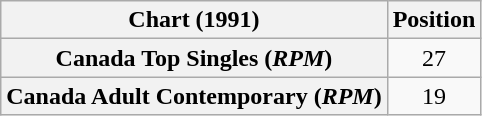<table class="wikitable plainrowheaders" style="text-align:center">
<tr>
<th>Chart (1991)</th>
<th>Position</th>
</tr>
<tr>
<th scope="row">Canada Top Singles (<em>RPM</em>)</th>
<td>27</td>
</tr>
<tr>
<th scope="row">Canada Adult Contemporary (<em>RPM</em>)</th>
<td>19</td>
</tr>
</table>
